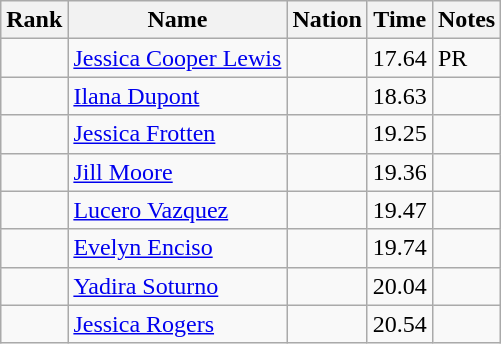<table class="wikitable sortable">
<tr>
<th>Rank</th>
<th>Name</th>
<th>Nation</th>
<th>Time</th>
<th>Notes</th>
</tr>
<tr>
<td></td>
<td><a href='#'>Jessica Cooper Lewis</a></td>
<td></td>
<td>17.64</td>
<td>PR</td>
</tr>
<tr>
<td></td>
<td><a href='#'>Ilana Dupont</a></td>
<td></td>
<td>18.63</td>
<td></td>
</tr>
<tr>
<td></td>
<td><a href='#'>Jessica Frotten</a></td>
<td></td>
<td>19.25</td>
<td></td>
</tr>
<tr>
<td></td>
<td><a href='#'>Jill Moore</a></td>
<td></td>
<td>19.36</td>
<td></td>
</tr>
<tr>
<td></td>
<td><a href='#'>Lucero Vazquez</a></td>
<td></td>
<td>19.47</td>
<td></td>
</tr>
<tr>
<td></td>
<td><a href='#'>Evelyn Enciso</a></td>
<td></td>
<td>19.74</td>
<td></td>
</tr>
<tr>
<td></td>
<td><a href='#'>Yadira Soturno</a></td>
<td></td>
<td>20.04</td>
<td></td>
</tr>
<tr>
<td></td>
<td><a href='#'>Jessica Rogers</a></td>
<td></td>
<td>20.54</td>
<td></td>
</tr>
</table>
